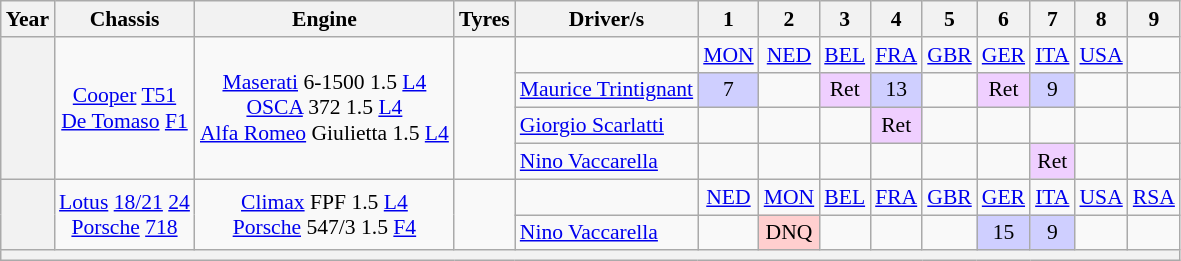<table class="wikitable" style="text-align:center; font-size:90%">
<tr>
<th>Year</th>
<th>Chassis</th>
<th>Engine</th>
<th>Tyres</th>
<th>Driver/s</th>
<th>1</th>
<th>2</th>
<th>3</th>
<th>4</th>
<th>5</th>
<th>6</th>
<th>7</th>
<th>8</th>
<th>9</th>
</tr>
<tr>
<th rowspan="4"></th>
<td rowspan="4"><a href='#'>Cooper</a> <a href='#'>T51</a><br><a href='#'>De Tomaso</a> <a href='#'>F1</a></td>
<td rowspan="4"><a href='#'>Maserati</a> 6-1500 1.5 <a href='#'>L4</a><br><a href='#'>OSCA</a> 372 1.5 <a href='#'>L4</a><br><a href='#'>Alfa Romeo</a> Giulietta 1.5 <a href='#'>L4</a></td>
<td rowspan="4"></td>
<td></td>
<td><a href='#'>MON</a></td>
<td><a href='#'>NED</a></td>
<td><a href='#'>BEL</a></td>
<td><a href='#'>FRA</a></td>
<td><a href='#'>GBR</a></td>
<td><a href='#'>GER</a></td>
<td><a href='#'>ITA</a></td>
<td><a href='#'>USA</a></td>
<td></td>
</tr>
<tr>
<td style="text-align:left"> <a href='#'>Maurice Trintignant</a></td>
<td style="background:#CFCFFF;">7</td>
<td></td>
<td style="background:#EFCFFF;">Ret</td>
<td style="background:#CFCFFF;">13</td>
<td></td>
<td style="background:#EFCFFF;">Ret</td>
<td style="background:#CFCFFF;">9</td>
<td></td>
<td></td>
</tr>
<tr>
<td style="text-align:left"> <a href='#'>Giorgio Scarlatti</a></td>
<td></td>
<td></td>
<td></td>
<td style="background:#EFCFFF;">Ret</td>
<td></td>
<td></td>
<td></td>
<td></td>
<td></td>
</tr>
<tr>
<td style="text-align:left"> <a href='#'>Nino Vaccarella</a></td>
<td></td>
<td></td>
<td></td>
<td></td>
<td></td>
<td></td>
<td style="background:#EFCFFF;">Ret</td>
<td></td>
<td></td>
</tr>
<tr>
<th rowspan="2"></th>
<td rowspan="2"><a href='#'>Lotus</a> <a href='#'>18/21</a> <a href='#'>24</a><br><a href='#'>Porsche</a> <a href='#'>718</a></td>
<td rowspan="2"><a href='#'>Climax</a> FPF 1.5 <a href='#'>L4</a><br><a href='#'>Porsche</a> 547/3 1.5 <a href='#'>F4</a></td>
<td rowspan="2"></td>
<td></td>
<td><a href='#'>NED</a></td>
<td><a href='#'>MON</a></td>
<td><a href='#'>BEL</a></td>
<td><a href='#'>FRA</a></td>
<td><a href='#'>GBR</a></td>
<td><a href='#'>GER</a></td>
<td><a href='#'>ITA</a></td>
<td><a href='#'>USA</a></td>
<td><a href='#'>RSA</a></td>
</tr>
<tr>
<td style="text-align:left"> <a href='#'>Nino Vaccarella</a></td>
<td></td>
<td style="background:#FFCFCF;">DNQ</td>
<td></td>
<td></td>
<td></td>
<td style="background:#CFCFFF;">15</td>
<td style="background:#CFCFFF;">9</td>
<td></td>
<td></td>
</tr>
<tr>
<th colspan="14"></th>
</tr>
</table>
